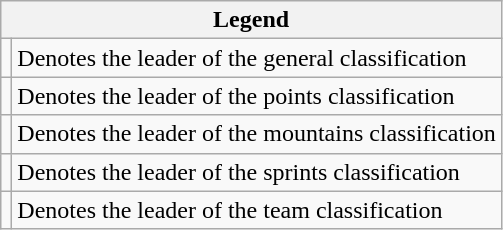<table class="wikitable">
<tr>
<th colspan="2">Legend</th>
</tr>
<tr>
<td></td>
<td>Denotes the leader of the general classification</td>
</tr>
<tr>
<td></td>
<td>Denotes the leader of the points classification</td>
</tr>
<tr>
<td></td>
<td>Denotes the leader of the mountains classification</td>
</tr>
<tr>
<td></td>
<td>Denotes the leader of the sprints classification</td>
</tr>
<tr>
<td></td>
<td>Denotes the leader of the team classification</td>
</tr>
</table>
